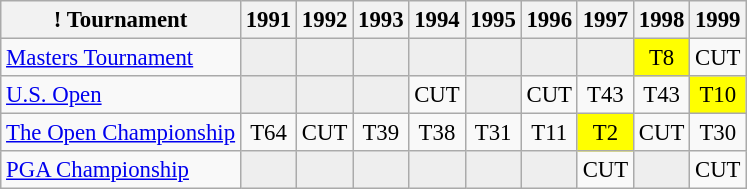<table class="wikitable" style="font-size:95%;text-align:center;">
<tr>
<th>! Tournament</th>
<th>1991</th>
<th>1992</th>
<th>1993</th>
<th>1994</th>
<th>1995</th>
<th>1996</th>
<th>1997</th>
<th>1998</th>
<th>1999</th>
</tr>
<tr>
<td align=left><a href='#'>Masters Tournament</a></td>
<td style="background:#eeeeee;"></td>
<td style="background:#eeeeee;"></td>
<td style="background:#eeeeee;"></td>
<td style="background:#eeeeee;"></td>
<td style="background:#eeeeee;"></td>
<td style="background:#eeeeee;"></td>
<td style="background:#eeeeee;"></td>
<td style="background:yellow;">T8</td>
<td>CUT</td>
</tr>
<tr>
<td align=left><a href='#'>U.S. Open</a></td>
<td style="background:#eeeeee;"></td>
<td style="background:#eeeeee;"></td>
<td style="background:#eeeeee;"></td>
<td>CUT</td>
<td style="background:#eeeeee;"></td>
<td>CUT</td>
<td>T43</td>
<td>T43</td>
<td style="background:yellow;">T10</td>
</tr>
<tr>
<td align=left><a href='#'>The Open Championship</a></td>
<td>T64</td>
<td>CUT</td>
<td>T39</td>
<td>T38</td>
<td>T31</td>
<td>T11</td>
<td style="background:yellow;">T2</td>
<td>CUT</td>
<td>T30</td>
</tr>
<tr>
<td align=left><a href='#'>PGA Championship</a></td>
<td style="background:#eeeeee;"></td>
<td style="background:#eeeeee;"></td>
<td style="background:#eeeeee;"></td>
<td style="background:#eeeeee;"></td>
<td style="background:#eeeeee;"></td>
<td style="background:#eeeeee;"></td>
<td>CUT</td>
<td style="background:#eeeeee;"></td>
<td>CUT</td>
</tr>
</table>
